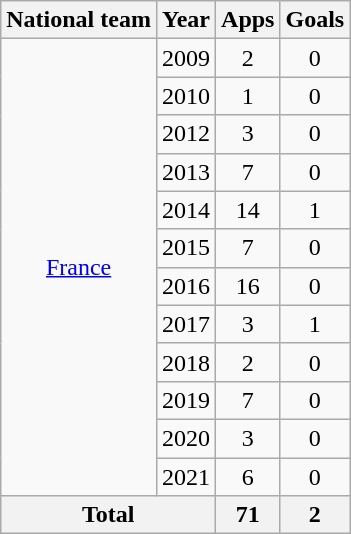<table class="wikitable" style="text-align:center">
<tr>
<th>National team</th>
<th>Year</th>
<th>Apps</th>
<th>Goals</th>
</tr>
<tr>
<td rowspan="12"><a href='#'>France</a></td>
<td>2009</td>
<td>2</td>
<td>0</td>
</tr>
<tr>
<td>2010</td>
<td>1</td>
<td>0</td>
</tr>
<tr>
<td>2012</td>
<td>3</td>
<td>0</td>
</tr>
<tr>
<td>2013</td>
<td>7</td>
<td>0</td>
</tr>
<tr>
<td>2014</td>
<td>14</td>
<td>1</td>
</tr>
<tr>
<td>2015</td>
<td>7</td>
<td>0</td>
</tr>
<tr>
<td>2016</td>
<td>16</td>
<td>0</td>
</tr>
<tr>
<td>2017</td>
<td>3</td>
<td>1</td>
</tr>
<tr>
<td>2018</td>
<td>2</td>
<td>0</td>
</tr>
<tr>
<td>2019</td>
<td>7</td>
<td>0</td>
</tr>
<tr>
<td>2020</td>
<td>3</td>
<td>0</td>
</tr>
<tr>
<td>2021</td>
<td>6</td>
<td>0</td>
</tr>
<tr>
<th colspan="2">Total</th>
<th>71</th>
<th>2</th>
</tr>
</table>
